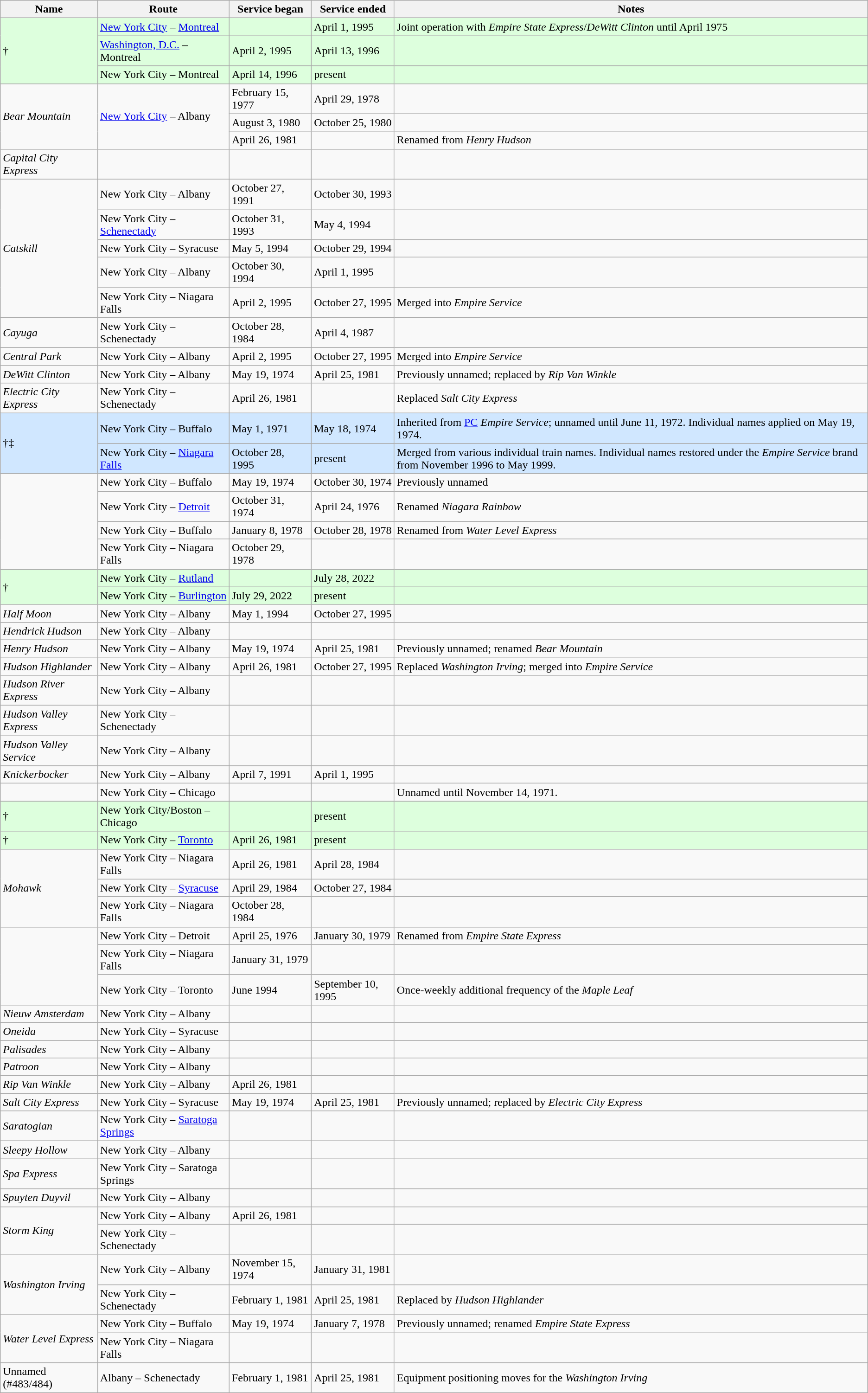<table class="wikitable">
<tr>
<th scope="col">Name</th>
<th scope="col">Route</th>
<th scope="col">Service began</th>
<th scope="col">Service ended</th>
<th>Notes</th>
</tr>
<tr bgcolor="ddffdd">
<td rowspan="3"> †</td>
<td><a href='#'>New York City</a> – <a href='#'>Montreal</a></td>
<td></td>
<td>April 1, 1995</td>
<td>Joint operation with <em>Empire State Express</em>/<em>DeWitt Clinton</em> until April 1975</td>
</tr>
<tr bgcolor="ddffdd">
<td><a href='#'>Washington, D.C.</a> – Montreal</td>
<td>April 2, 1995</td>
<td>April 13, 1996</td>
<td></td>
</tr>
<tr bgcolor="ddffdd">
<td>New York City – Montreal</td>
<td>April 14, 1996</td>
<td>present</td>
<td></td>
</tr>
<tr>
<td rowspan=3><em>Bear Mountain</em></td>
<td rowspan=3><a href='#'>New York City</a> – Albany</td>
<td>February 15, 1977</td>
<td>April 29, 1978</td>
<td></td>
</tr>
<tr>
<td>August 3, 1980</td>
<td>October 25, 1980</td>
<td></td>
</tr>
<tr>
<td>April 26, 1981</td>
<td></td>
<td>Renamed from <em>Henry Hudson</em></td>
</tr>
<tr>
<td><em>Capital City Express</em></td>
<td></td>
<td></td>
<td></td>
<td></td>
</tr>
<tr>
<td rowspan=5><em>Catskill</em></td>
<td>New York City – Albany</td>
<td>October 27, 1991</td>
<td>October 30, 1993</td>
<td></td>
</tr>
<tr>
<td>New York City – <a href='#'>Schenectady</a></td>
<td>October 31, 1993</td>
<td>May 4, 1994</td>
<td></td>
</tr>
<tr>
<td>New York City – Syracuse</td>
<td>May 5, 1994</td>
<td>October 29, 1994</td>
<td></td>
</tr>
<tr>
<td>New York City – Albany</td>
<td>October 30, 1994</td>
<td>April 1, 1995</td>
<td></td>
</tr>
<tr>
<td>New York City – Niagara Falls</td>
<td>April 2, 1995</td>
<td>October 27, 1995</td>
<td>Merged into <em>Empire Service</em></td>
</tr>
<tr>
<td><em>Cayuga</em></td>
<td>New York City – Schenectady</td>
<td>October 28, 1984</td>
<td>April 4, 1987</td>
<td></td>
</tr>
<tr>
<td><em>Central Park</em></td>
<td>New York City – Albany</td>
<td>April 2, 1995</td>
<td>October 27, 1995</td>
<td>Merged into <em>Empire Service</em></td>
</tr>
<tr>
<td><em>DeWitt Clinton</em></td>
<td>New York City – Albany</td>
<td>May 19, 1974</td>
<td>April 25, 1981</td>
<td>Previously unnamed; replaced by <em>Rip Van Winkle</em></td>
</tr>
<tr>
<td><em>Electric City Express</em></td>
<td>New York City – Schenectady</td>
<td>April 26, 1981</td>
<td></td>
<td>Replaced <em>Salt City Express</em></td>
</tr>
<tr bgcolor="d0e7ff">
<td rowspan="2"> †‡</td>
<td>New York City – Buffalo</td>
<td>May 1, 1971</td>
<td>May 18, 1974</td>
<td>Inherited from <a href='#'>PC</a> <em>Empire Service</em>; unnamed until June 11, 1972. Individual names applied on May 19, 1974.</td>
</tr>
<tr bgcolor="d0e7ff">
<td>New York City – <a href='#'>Niagara Falls</a></td>
<td>October 28, 1995</td>
<td>present</td>
<td>Merged from various individual train names. Individual names restored under the <em>Empire Service</em> brand from November 1996 to May 1999.</td>
</tr>
<tr>
<td rowspan=4></td>
<td>New York City – Buffalo</td>
<td>May 19, 1974</td>
<td>October 30, 1974</td>
<td>Previously unnamed</td>
</tr>
<tr>
<td>New York City – <a href='#'>Detroit</a></td>
<td>October 31, 1974</td>
<td>April 24, 1976</td>
<td>Renamed <em>Niagara Rainbow</em></td>
</tr>
<tr>
<td>New York City – Buffalo</td>
<td>January 8, 1978</td>
<td>October 28, 1978</td>
<td>Renamed from <em>Water Level Express</em></td>
</tr>
<tr>
<td>New York City – Niagara Falls</td>
<td>October 29, 1978</td>
<td></td>
<td></td>
</tr>
<tr bgcolor="ddffdd">
<td rowspan="2"> †</td>
<td>New York City – <a href='#'>Rutland</a></td>
<td></td>
<td>July 28, 2022</td>
<td></td>
</tr>
<tr bgcolor="ddffdd">
<td>New York City – <a href='#'>Burlington</a></td>
<td>July 29, 2022</td>
<td>present</td>
<td></td>
</tr>
<tr>
<td><em>Half Moon</em></td>
<td>New York City – Albany</td>
<td>May 1, 1994</td>
<td>October 27, 1995</td>
<td></td>
</tr>
<tr>
<td><em>Hendrick Hudson</em></td>
<td>New York City – Albany</td>
<td></td>
<td></td>
<td></td>
</tr>
<tr>
<td><em>Henry Hudson</em></td>
<td>New York City – Albany</td>
<td>May 19, 1974</td>
<td>April 25, 1981</td>
<td>Previously unnamed; renamed <em>Bear Mountain</em></td>
</tr>
<tr>
<td><em>Hudson Highlander</em></td>
<td>New York City – Albany</td>
<td>April 26, 1981</td>
<td>October 27, 1995</td>
<td>Replaced <em>Washington Irving</em>; merged into <em>Empire Service</em></td>
</tr>
<tr>
<td><em>Hudson River Express</em></td>
<td>New York City – Albany</td>
<td></td>
<td></td>
<td></td>
</tr>
<tr>
<td><em>Hudson Valley Express</em></td>
<td>New York City – Schenectady</td>
<td></td>
<td></td>
<td></td>
</tr>
<tr>
<td><em>Hudson Valley Service</em></td>
<td>New York City – Albany</td>
<td></td>
<td></td>
<td></td>
</tr>
<tr>
<td><em>Knickerbocker</em></td>
<td>New York City – Albany</td>
<td>April 7, 1991</td>
<td>April 1, 1995</td>
<td></td>
</tr>
<tr>
<td></td>
<td>New York City – Chicago</td>
<td></td>
<td></td>
<td>Unnamed until November 14, 1971.</td>
</tr>
<tr bgcolor="ddffdd">
<td> †</td>
<td>New York City/Boston – Chicago</td>
<td></td>
<td>present</td>
<td></td>
</tr>
<tr bgcolor="ddffdd">
<td> †</td>
<td>New York City – <a href='#'>Toronto</a></td>
<td>April 26, 1981</td>
<td>present</td>
<td></td>
</tr>
<tr>
<td rowspan=3><em>Mohawk</em></td>
<td>New York City – Niagara Falls</td>
<td>April 26, 1981</td>
<td>April 28, 1984</td>
<td></td>
</tr>
<tr>
<td>New York City – <a href='#'>Syracuse</a></td>
<td>April 29, 1984</td>
<td>October 27, 1984</td>
<td></td>
</tr>
<tr>
<td>New York City – Niagara Falls</td>
<td>October 28, 1984</td>
<td></td>
<td></td>
</tr>
<tr>
<td rowspan=3></td>
<td>New York City – Detroit</td>
<td>April 25, 1976</td>
<td>January 30, 1979</td>
<td>Renamed from <em>Empire State Express</em></td>
</tr>
<tr>
<td>New York City – Niagara Falls</td>
<td>January 31, 1979</td>
<td></td>
<td></td>
</tr>
<tr>
<td>New York City – Toronto</td>
<td>June 1994</td>
<td>September 10, 1995</td>
<td>Once-weekly additional frequency of the <em>Maple Leaf</em></td>
</tr>
<tr>
<td><em>Nieuw Amsterdam</em></td>
<td>New York City – Albany</td>
<td></td>
<td></td>
<td></td>
</tr>
<tr>
<td><em>Oneida</em></td>
<td>New York City – Syracuse</td>
<td></td>
<td></td>
<td></td>
</tr>
<tr>
<td><em>Palisades</em></td>
<td>New York City – Albany</td>
<td></td>
<td></td>
<td></td>
</tr>
<tr>
<td><em>Patroon</em></td>
<td>New York City – Albany</td>
<td></td>
<td></td>
<td></td>
</tr>
<tr>
<td><em>Rip Van Winkle</em></td>
<td>New York City – Albany</td>
<td>April 26, 1981</td>
<td></td>
<td></td>
</tr>
<tr>
<td><em>Salt City Express</em></td>
<td>New York City – Syracuse</td>
<td>May 19, 1974</td>
<td>April 25, 1981</td>
<td>Previously unnamed; replaced by <em>Electric City Express</em></td>
</tr>
<tr>
<td><em>Saratogian</em></td>
<td>New York City – <a href='#'>Saratoga Springs</a></td>
<td></td>
<td></td>
<td></td>
</tr>
<tr>
<td><em>Sleepy Hollow</em></td>
<td>New York City – Albany</td>
<td></td>
<td></td>
<td></td>
</tr>
<tr>
<td><em>Spa Express</em></td>
<td>New York City – Saratoga Springs</td>
<td></td>
<td></td>
<td></td>
</tr>
<tr>
<td><em>Spuyten Duyvil</em></td>
<td>New York City – Albany</td>
<td></td>
<td></td>
<td></td>
</tr>
<tr>
<td rowspan=2><em>Storm King</em></td>
<td>New York City – Albany</td>
<td>April 26, 1981</td>
<td></td>
<td></td>
</tr>
<tr>
<td>New York City – Schenectady</td>
<td></td>
<td></td>
<td></td>
</tr>
<tr>
<td rowspan=2><em>Washington Irving</em></td>
<td>New York City – Albany</td>
<td>November 15, 1974</td>
<td>January 31, 1981</td>
<td></td>
</tr>
<tr>
<td>New York City – Schenectady</td>
<td>February 1, 1981</td>
<td>April 25, 1981</td>
<td>Replaced by <em>Hudson Highlander</em></td>
</tr>
<tr>
<td rowspan=2><em>Water Level Express</em></td>
<td>New York City – Buffalo</td>
<td>May 19, 1974</td>
<td>January 7, 1978</td>
<td>Previously unnamed; renamed <em>Empire State Express</em></td>
</tr>
<tr>
<td>New York City – Niagara Falls</td>
<td></td>
<td></td>
<td></td>
</tr>
<tr>
<td>Unnamed (#483/484)</td>
<td>Albany – Schenectady</td>
<td>February 1, 1981</td>
<td>April 25, 1981</td>
<td>Equipment positioning moves for the <em>Washington Irving</em></td>
</tr>
</table>
